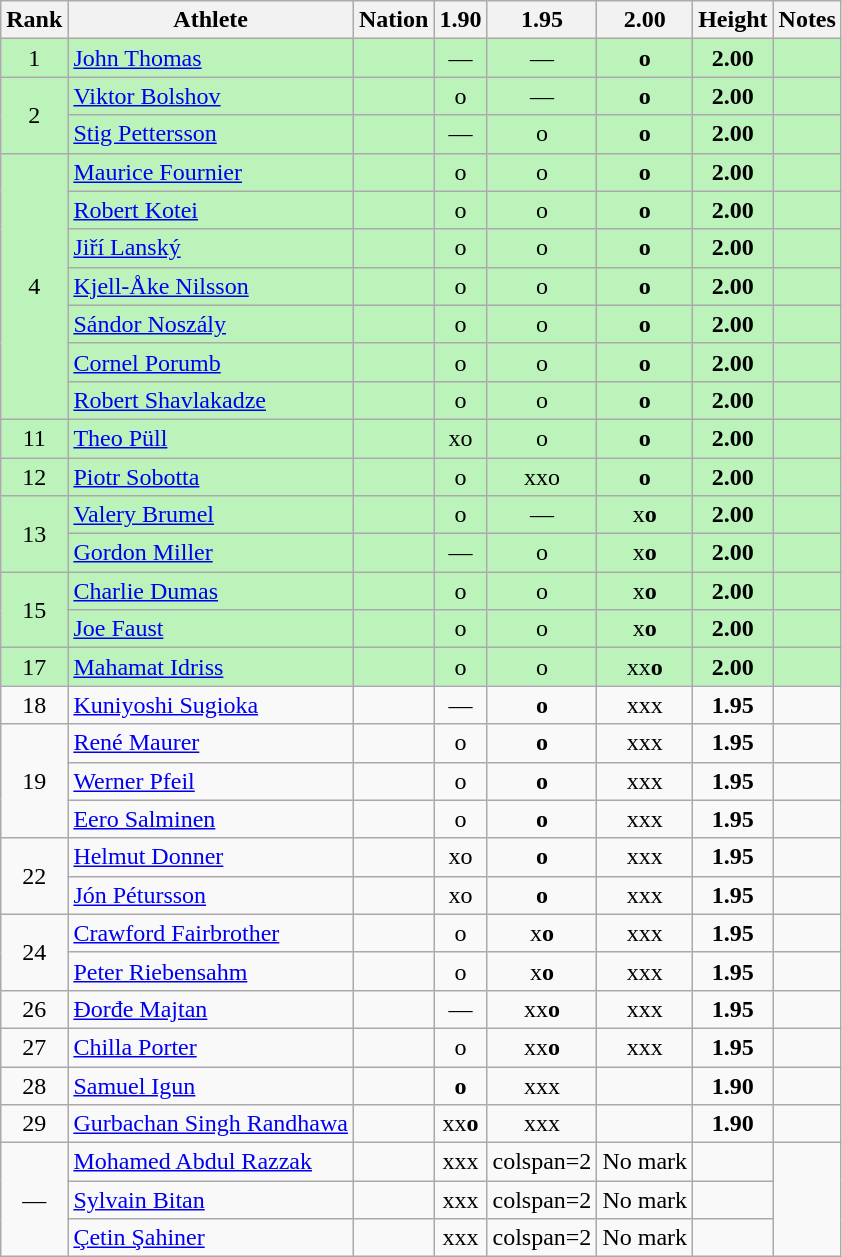<table class="wikitable sortable" style="text-align:center">
<tr>
<th>Rank</th>
<th>Athlete</th>
<th>Nation</th>
<th>1.90</th>
<th>1.95</th>
<th>2.00</th>
<th>Height</th>
<th>Notes</th>
</tr>
<tr bgcolor=bbf3bb>
<td>1</td>
<td align=left><a href='#'>John Thomas</a></td>
<td align=left></td>
<td>—</td>
<td>—</td>
<td><strong>o</strong></td>
<td><strong>2.00</strong></td>
<td></td>
</tr>
<tr bgcolor=bbf3bb>
<td rowspan=2>2</td>
<td align=left><a href='#'>Viktor Bolshov</a></td>
<td align=left></td>
<td>o</td>
<td>—</td>
<td><strong>o</strong></td>
<td><strong>2.00</strong></td>
<td></td>
</tr>
<tr bgcolor=bbf3bb>
<td align=left><a href='#'>Stig Pettersson</a></td>
<td align=left></td>
<td>—</td>
<td>o</td>
<td><strong>o</strong></td>
<td><strong>2.00</strong></td>
<td></td>
</tr>
<tr bgcolor=bbf3bb>
<td rowspan=7>4</td>
<td align=left><a href='#'>Maurice Fournier</a></td>
<td align=left></td>
<td>o</td>
<td>o</td>
<td><strong>o</strong></td>
<td><strong>2.00</strong></td>
<td></td>
</tr>
<tr bgcolor=bbf3bb>
<td align=left><a href='#'>Robert Kotei</a></td>
<td align=left></td>
<td>o</td>
<td>o</td>
<td><strong>o</strong></td>
<td><strong>2.00</strong></td>
<td></td>
</tr>
<tr bgcolor=bbf3bb>
<td align=left><a href='#'>Jiří Lanský</a></td>
<td align=left></td>
<td>o</td>
<td>o</td>
<td><strong>o</strong></td>
<td><strong>2.00</strong></td>
<td></td>
</tr>
<tr bgcolor=bbf3bb>
<td align=left><a href='#'>Kjell-Åke Nilsson</a></td>
<td align=left></td>
<td>o</td>
<td>o</td>
<td><strong>o</strong></td>
<td><strong>2.00</strong></td>
<td></td>
</tr>
<tr bgcolor=bbf3bb>
<td align=left><a href='#'>Sándor Noszály</a></td>
<td align=left></td>
<td>o</td>
<td>o</td>
<td><strong>o</strong></td>
<td><strong>2.00</strong></td>
<td></td>
</tr>
<tr bgcolor=bbf3bb>
<td align=left><a href='#'>Cornel Porumb</a></td>
<td align=left></td>
<td>o</td>
<td>o</td>
<td><strong>o</strong></td>
<td><strong>2.00</strong></td>
<td></td>
</tr>
<tr bgcolor=bbf3bb>
<td align=left><a href='#'>Robert Shavlakadze</a></td>
<td align=left></td>
<td>o</td>
<td>o</td>
<td><strong>o</strong></td>
<td><strong>2.00</strong></td>
<td></td>
</tr>
<tr bgcolor=bbf3bb>
<td>11</td>
<td align=left><a href='#'>Theo Püll</a></td>
<td align=left></td>
<td>xo</td>
<td>o</td>
<td><strong>o</strong></td>
<td><strong>2.00</strong></td>
<td></td>
</tr>
<tr bgcolor=bbf3bb>
<td>12</td>
<td align=left><a href='#'>Piotr Sobotta</a></td>
<td align=left></td>
<td>o</td>
<td>xxo</td>
<td><strong>o</strong></td>
<td><strong>2.00</strong></td>
<td></td>
</tr>
<tr bgcolor=bbf3bb>
<td rowspan=2>13</td>
<td align=left><a href='#'>Valery Brumel</a></td>
<td align=left></td>
<td>o</td>
<td>—</td>
<td>x<strong>o</strong></td>
<td><strong>2.00</strong></td>
<td></td>
</tr>
<tr bgcolor=bbf3bb>
<td align=left><a href='#'>Gordon Miller</a></td>
<td align=left></td>
<td>—</td>
<td>o</td>
<td>x<strong>o</strong></td>
<td><strong>2.00</strong></td>
<td></td>
</tr>
<tr bgcolor=bbf3bb>
<td rowspan=2>15</td>
<td align=left><a href='#'>Charlie Dumas</a></td>
<td align=left></td>
<td>o</td>
<td>o</td>
<td>x<strong>o</strong></td>
<td><strong>2.00</strong></td>
<td></td>
</tr>
<tr bgcolor=bbf3bb>
<td align=left><a href='#'>Joe Faust</a></td>
<td align=left></td>
<td>o</td>
<td>o</td>
<td>x<strong>o</strong></td>
<td><strong>2.00</strong></td>
<td></td>
</tr>
<tr bgcolor=bbf3bb>
<td>17</td>
<td align=left><a href='#'>Mahamat Idriss</a></td>
<td align=left></td>
<td>o</td>
<td>o</td>
<td>xx<strong>o</strong></td>
<td><strong>2.00</strong></td>
<td></td>
</tr>
<tr>
<td>18</td>
<td align=left><a href='#'>Kuniyoshi Sugioka</a></td>
<td align=left></td>
<td>—</td>
<td><strong>o</strong></td>
<td>xxx</td>
<td><strong>1.95</strong></td>
<td></td>
</tr>
<tr>
<td rowspan=3>19</td>
<td align=left><a href='#'>René Maurer</a></td>
<td align=left></td>
<td>o</td>
<td><strong>o</strong></td>
<td>xxx</td>
<td><strong>1.95</strong></td>
<td></td>
</tr>
<tr>
<td align=left><a href='#'>Werner Pfeil</a></td>
<td align=left></td>
<td>o</td>
<td><strong>o</strong></td>
<td>xxx</td>
<td><strong>1.95</strong></td>
<td></td>
</tr>
<tr>
<td align=left><a href='#'>Eero Salminen</a></td>
<td align=left></td>
<td>o</td>
<td><strong>o</strong></td>
<td>xxx</td>
<td><strong>1.95</strong></td>
<td></td>
</tr>
<tr>
<td rowspan=2>22</td>
<td align=left><a href='#'>Helmut Donner</a></td>
<td align=left></td>
<td>xo</td>
<td><strong>o</strong></td>
<td>xxx</td>
<td><strong>1.95</strong></td>
<td></td>
</tr>
<tr>
<td align=left><a href='#'>Jón Pétursson</a></td>
<td align=left></td>
<td>xo</td>
<td><strong>o</strong></td>
<td>xxx</td>
<td><strong>1.95</strong></td>
<td></td>
</tr>
<tr>
<td rowspan=2>24</td>
<td align=left><a href='#'>Crawford Fairbrother</a></td>
<td align=left></td>
<td>o</td>
<td>x<strong>o</strong></td>
<td>xxx</td>
<td><strong>1.95</strong></td>
<td></td>
</tr>
<tr>
<td align=left><a href='#'>Peter Riebensahm</a></td>
<td align=left></td>
<td>o</td>
<td>x<strong>o</strong></td>
<td>xxx</td>
<td><strong>1.95</strong></td>
<td></td>
</tr>
<tr>
<td>26</td>
<td align=left><a href='#'>Đorđe Majtan</a></td>
<td align=left></td>
<td>—</td>
<td>xx<strong>o</strong></td>
<td>xxx</td>
<td><strong>1.95</strong></td>
<td></td>
</tr>
<tr>
<td>27</td>
<td align=left><a href='#'>Chilla Porter</a></td>
<td align=left></td>
<td>o</td>
<td>xx<strong>o</strong></td>
<td>xxx</td>
<td><strong>1.95</strong></td>
<td></td>
</tr>
<tr>
<td>28</td>
<td align=left><a href='#'>Samuel Igun</a></td>
<td align=left></td>
<td><strong>o</strong></td>
<td>xxx</td>
<td></td>
<td><strong>1.90</strong></td>
<td></td>
</tr>
<tr>
<td>29</td>
<td align=left><a href='#'>Gurbachan Singh Randhawa</a></td>
<td align=left></td>
<td>xx<strong>o</strong></td>
<td>xxx</td>
<td></td>
<td><strong>1.90</strong></td>
<td></td>
</tr>
<tr>
<td rowspan=3 data-sort-value=30>—</td>
<td align=left><a href='#'>Mohamed Abdul Razzak</a></td>
<td align=left></td>
<td>xxx</td>
<td>colspan=2 </td>
<td>No mark</td>
<td></td>
</tr>
<tr>
<td align=left><a href='#'>Sylvain Bitan</a></td>
<td align=left></td>
<td>xxx</td>
<td>colspan=2 </td>
<td>No mark</td>
<td></td>
</tr>
<tr>
<td align=left><a href='#'>Çetin Şahiner</a></td>
<td align=left></td>
<td>xxx</td>
<td>colspan=2 </td>
<td>No mark</td>
<td></td>
</tr>
</table>
